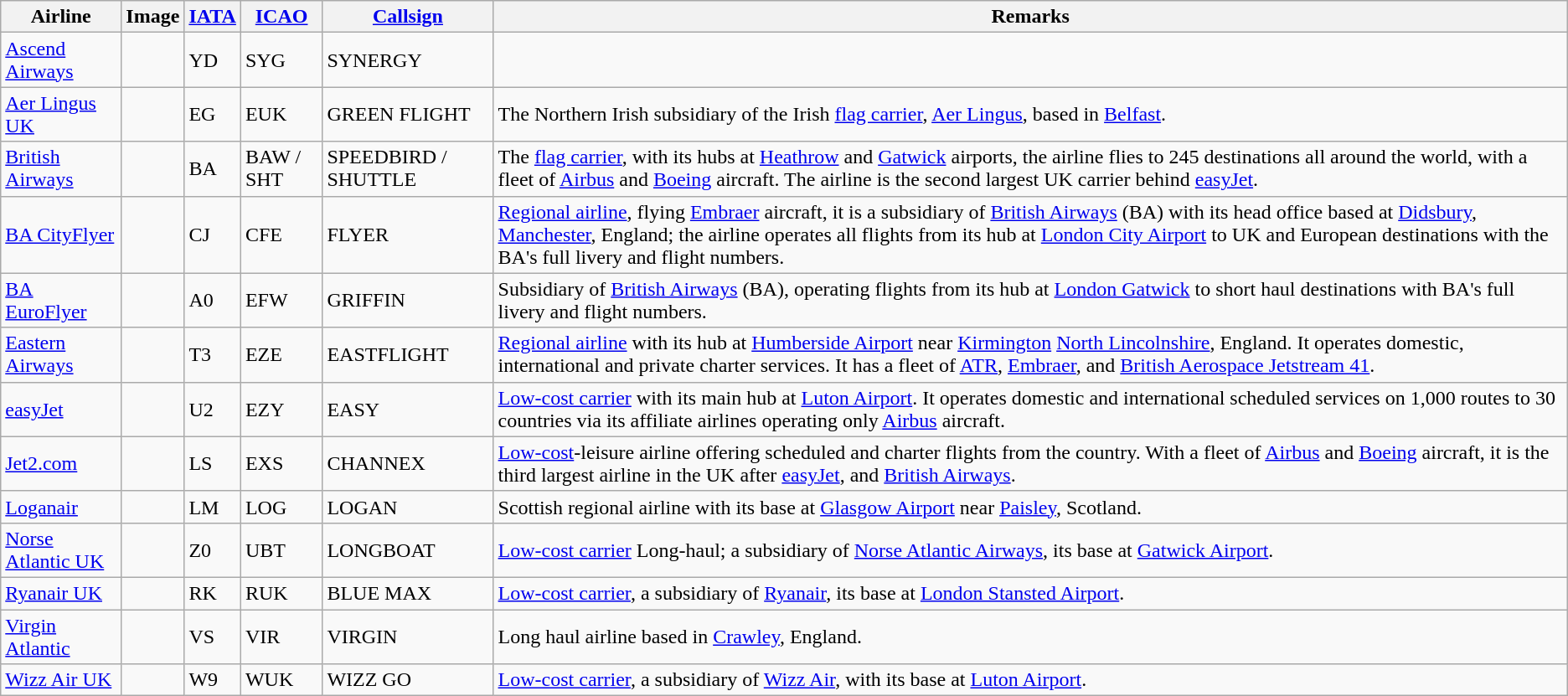<table class="wikitable sortable sticky-header sort-under">
<tr>
<th>Airline</th>
<th>Image</th>
<th><a href='#'>IATA</a></th>
<th><a href='#'>ICAO</a></th>
<th><a href='#'>Callsign</a></th>
<th>Remarks</th>
</tr>
<tr>
<td><a href='#'>Ascend Airways</a></td>
<td></td>
<td>YD</td>
<td>SYG</td>
<td>SYNERGY</td>
<td></td>
</tr>
<tr>
<td><a href='#'>Aer Lingus UK</a><br></td>
<td></td>
<td>EG</td>
<td>EUK</td>
<td>GREEN FLIGHT</td>
<td>The Northern Irish subsidiary of the Irish <a href='#'>flag carrier</a>, <a href='#'>Aer Lingus</a>, based in <a href='#'>Belfast</a>.</td>
</tr>
<tr>
<td><a href='#'>British Airways</a><br></td>
<td></td>
<td>BA</td>
<td>BAW / SHT</td>
<td>SPEEDBIRD / SHUTTLE</td>
<td>The <a href='#'>flag carrier</a>, with its hubs at <a href='#'>Heathrow</a> and <a href='#'>Gatwick</a> airports, the airline flies to 245 destinations all around the world, with a fleet of <a href='#'>Airbus</a> and <a href='#'>Boeing</a> aircraft.  The airline is the second largest UK carrier behind <a href='#'>easyJet</a>.</td>
</tr>
<tr>
<td><a href='#'>BA CityFlyer</a><br></td>
<td></td>
<td>CJ</td>
<td>CFE</td>
<td>FLYER</td>
<td><a href='#'>Regional airline</a>, flying <a href='#'>Embraer</a> aircraft, it is a subsidiary of <a href='#'>British Airways</a> (BA) with its head office based at <a href='#'>Didsbury</a>, <a href='#'>Manchester</a>, England; the airline operates all flights from its hub at <a href='#'>London City Airport</a> to UK and European destinations with the BA's full livery and flight numbers.</td>
</tr>
<tr>
<td><a href='#'>BA EuroFlyer</a><br></td>
<td></td>
<td>A0</td>
<td>EFW</td>
<td>GRIFFIN</td>
<td>Subsidiary of <a href='#'>British Airways</a> (BA), operating flights from its hub at <a href='#'>London Gatwick</a> to short haul destinations with BA's full livery and flight numbers.</td>
</tr>
<tr>
<td><a href='#'>Eastern Airways</a><br></td>
<td></td>
<td>T3</td>
<td>EZE</td>
<td>EASTFLIGHT</td>
<td><a href='#'>Regional airline</a> with its hub at <a href='#'>Humberside Airport</a> near <a href='#'>Kirmington</a> <a href='#'>North Lincolnshire</a>, England. It operates domestic, international and private charter services. It has a fleet of <a href='#'>ATR</a>, <a href='#'>Embraer</a>, and <a href='#'>British Aerospace Jetstream 41</a>.</td>
</tr>
<tr>
<td><a href='#'>easyJet</a><br></td>
<td></td>
<td>U2</td>
<td>EZY</td>
<td>EASY</td>
<td><a href='#'>Low-cost carrier</a> with its main hub at <a href='#'>Luton Airport</a>.  It operates domestic and international scheduled services on 1,000 routes to 30 countries via its affiliate airlines operating only <a href='#'>Airbus</a> aircraft.</td>
</tr>
<tr>
<td><a href='#'>Jet2.com</a><br></td>
<td></td>
<td>LS</td>
<td>EXS</td>
<td>CHANNEX</td>
<td><a href='#'>Low-cost</a>-leisure airline offering scheduled and charter flights from the country.  With a fleet of <a href='#'>Airbus</a> and <a href='#'>Boeing</a> aircraft, it is the third largest airline in the UK after <a href='#'>easyJet</a>, and <a href='#'>British Airways</a>.</td>
</tr>
<tr>
<td><a href='#'>Loganair</a><br></td>
<td></td>
<td>LM</td>
<td>LOG</td>
<td>LOGAN</td>
<td>Scottish regional airline with its base at <a href='#'>Glasgow Airport</a> near <a href='#'>Paisley</a>, Scotland.</td>
</tr>
<tr>
<td><a href='#'>Norse Atlantic UK</a><br></td>
<td></td>
<td>Z0</td>
<td>UBT</td>
<td>LONGBOAT</td>
<td><a href='#'>Low-cost carrier</a> Long-haul; a subsidiary of <a href='#'>Norse Atlantic Airways</a>, its base at <a href='#'>Gatwick Airport</a>.</td>
</tr>
<tr>
<td><a href='#'>Ryanair UK</a><br></td>
<td></td>
<td>RK</td>
<td>RUK</td>
<td>BLUE MAX</td>
<td><a href='#'>Low-cost carrier</a>, a subsidiary of <a href='#'>Ryanair</a>, its base at <a href='#'>London Stansted Airport</a>.</td>
</tr>
<tr>
<td><a href='#'>Virgin Atlantic</a><br></td>
<td></td>
<td>VS</td>
<td>VIR</td>
<td>VIRGIN</td>
<td>Long haul airline based in <a href='#'>Crawley</a>, England.</td>
</tr>
<tr>
<td><a href='#'>Wizz Air UK</a><br></td>
<td></td>
<td>W9</td>
<td>WUK</td>
<td>WIZZ GO</td>
<td><a href='#'>Low-cost carrier</a>, a subsidiary of <a href='#'>Wizz Air</a>, with its base at <a href='#'>Luton Airport</a>.</td>
</tr>
</table>
